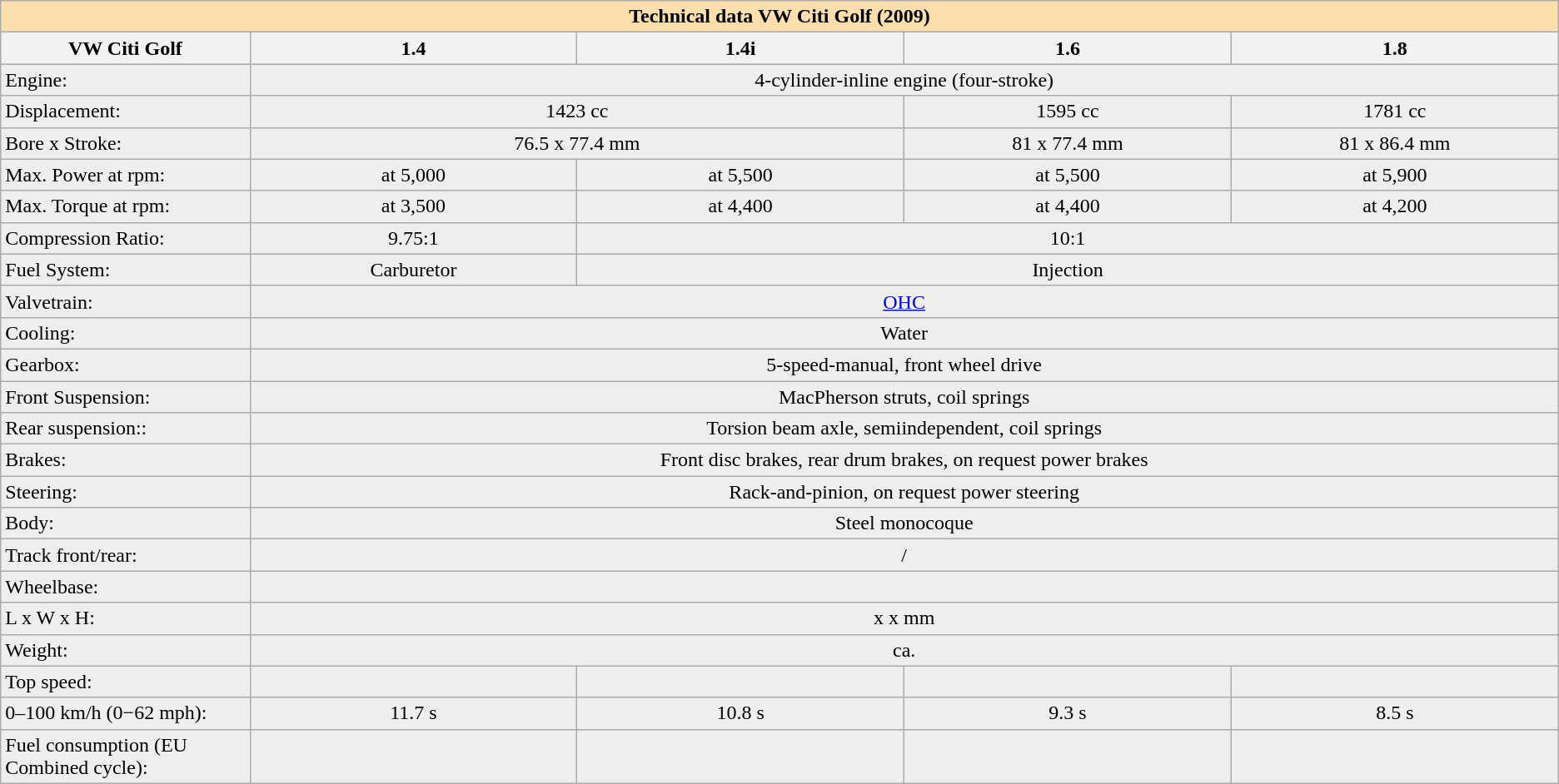<table class="wikitable">
<tr style="background:#FFDEAD;">
<td colspan="5" style="text-align:center;"><strong>Technical data VW Citi Golf (2009)</strong></td>
</tr>
<tr style="background:#FFDEAD;">
<th style="width:16%;">VW Citi Golf</th>
<th style="width:21%;">1.4</th>
<th style="width:21%;">1.4i</th>
<th style="width:21%;">1.6</th>
<th style="width:21%;">1.8</th>
</tr>
<tr style="background:#eee;">
<td>Engine: </td>
<td colspan="4" style="text-align:center;">4-cylinder-inline engine (four-stroke)</td>
</tr>
<tr style="background:#eee;">
<td>Displacement: </td>
<td colspan="2" style="text-align:center;">1423 cc</td>
<td style="text-align:center;">1595 cc</td>
<td style="text-align:center;">1781 cc</td>
</tr>
<tr style="background:#eee;">
<td>Bore x Stroke: </td>
<td colspan="2" style="text-align:center;">76.5 x 77.4 mm</td>
<td style="text-align:center;">81 x 77.4 mm</td>
<td style="text-align:center;">81 x 86.4 mm</td>
</tr>
<tr style="background:#eee;">
<td>Max. Power at rpm: </td>
<td style="text-align:center;"> at 5,000</td>
<td style="text-align:center;"> at 5,500</td>
<td style="text-align:center;"> at 5,500</td>
<td style="text-align:center;"> at 5,900</td>
</tr>
<tr style="background:#eee;">
<td>Max. Torque at rpm: </td>
<td style="text-align:center;"> at 3,500</td>
<td style="text-align:center;"> at 4,400</td>
<td style="text-align:center;"> at 4,400</td>
<td style="text-align:center;"> at 4,200</td>
</tr>
<tr style="background:#eee;">
<td>Compression Ratio: </td>
<td style="text-align:center;">9.75:1</td>
<td colspan="3" style="text-align:center;">10:1</td>
</tr>
<tr style="background:#eee;">
<td>Fuel System: </td>
<td style="text-align:center;">Carburetor</td>
<td colspan="3" style="text-align:center;">Injection</td>
</tr>
<tr style="background:#eee;">
<td>Valvetrain: </td>
<td colspan="4" style="text-align:center;"><a href='#'>OHC</a></td>
</tr>
<tr style="background:#eee;">
<td>Cooling: </td>
<td colspan="4" style="text-align:center;">Water</td>
</tr>
<tr style="background:#eee;">
<td>Gearbox: </td>
<td colspan="4" style="text-align:center;">5-speed-manual, front wheel drive</td>
</tr>
<tr style="background:#eee;">
<td>Front Suspension: </td>
<td colspan="4" style="text-align:center;">MacPherson struts, coil springs</td>
</tr>
<tr style="background:#eee;">
<td>Rear suspension:: </td>
<td colspan="4" style="text-align:center;">Torsion beam axle, semiindependent, coil springs</td>
</tr>
<tr style="background:#eee;">
<td>Brakes: </td>
<td colspan="4" style="text-align:center;">Front disc brakes, rear drum brakes, on request power brakes</td>
</tr>
<tr style="background:#eee;">
<td>Steering: </td>
<td colspan="4" style="text-align:center;">Rack-and-pinion, on request power steering</td>
</tr>
<tr style="background:#eee;">
<td>Body: </td>
<td colspan="4" style="text-align:center;">Steel monocoque</td>
</tr>
<tr style="background:#eee;">
<td>Track front/rear: </td>
<td colspan="4" style="text-align:center;"> / </td>
</tr>
<tr style="background:#eee;">
<td>Wheelbase: </td>
<td colspan="4" style="text-align:center;"></td>
</tr>
<tr style="background:#eee;">
<td>L x W x H: </td>
<td colspan="4" style="text-align:center;"> x  x  mm</td>
</tr>
<tr style="background:#eee;">
<td>Weight: </td>
<td colspan="4" style="text-align:center;">ca. </td>
</tr>
<tr style="background:#eee;">
<td>Top speed: </td>
<td style="text-align:center;"></td>
<td style="text-align:center;"></td>
<td style="text-align:center;"></td>
<td style="text-align:center;"></td>
</tr>
<tr style="background:#eee;">
<td>0–100 km/h (0−62 mph): </td>
<td style="text-align:center;">11.7 s</td>
<td style="text-align:center;">10.8 s</td>
<td style="text-align:center;">9.3 s</td>
<td style="text-align:center;">8.5 s</td>
</tr>
<tr style="background:#eee;">
<td>Fuel consumption (EU Combined cycle): </td>
<td style="text-align:center;"></td>
<td style="text-align:center;"></td>
<td style="text-align:center;"></td>
<td style="text-align:center;"></td>
</tr>
</table>
